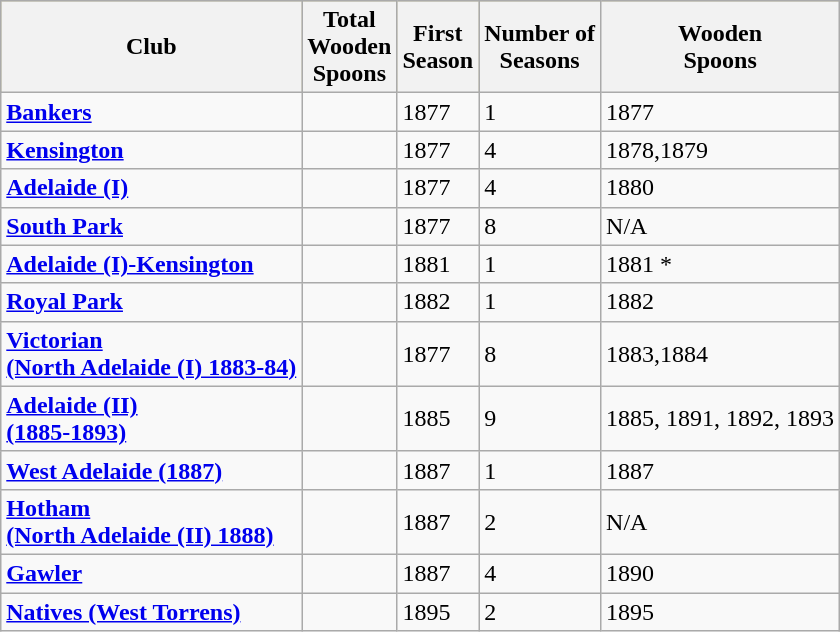<table class="wikitable sortable" style="font-size:100%">
<tr style="background:#bdb76b;">
<th>Club</th>
<th>Total<br>Wooden<br>Spoons</th>
<th>First<br> Season</th>
<th>Number of <br> Seasons</th>
<th>Wooden<br>Spoons</th>
</tr>
<tr>
<td><strong><a href='#'>Bankers</a></strong></td>
<td></td>
<td>1877</td>
<td>1</td>
<td>1877</td>
</tr>
<tr>
<td><strong><a href='#'>Kensington</a></strong></td>
<td></td>
<td>1877</td>
<td>4</td>
<td>1878,1879</td>
</tr>
<tr>
<td><strong><a href='#'>Adelaide (I)</a></strong></td>
<td></td>
<td>1877</td>
<td>4</td>
<td>1880</td>
</tr>
<tr>
<td><strong><a href='#'>South Park</a></strong></td>
<td></td>
<td>1877</td>
<td>8</td>
<td>N/A</td>
</tr>
<tr>
<td><strong><a href='#'>Adelaide (I)-Kensington</a></strong></td>
<td></td>
<td>1881</td>
<td>1</td>
<td>1881 *</td>
</tr>
<tr>
<td><strong><a href='#'>Royal Park</a></strong></td>
<td></td>
<td>1882</td>
<td>1</td>
<td>1882</td>
</tr>
<tr>
<td><strong><a href='#'>Victorian<br>(North Adelaide (I) 1883-84)</a></strong></td>
<td></td>
<td>1877</td>
<td>8</td>
<td>1883,1884</td>
</tr>
<tr>
<td><strong><a href='#'>Adelaide (II) <br>(1885-1893)</a></strong></td>
<td></td>
<td>1885</td>
<td>9</td>
<td>1885, 1891, 1892, 1893</td>
</tr>
<tr>
<td><strong><a href='#'>West Adelaide (1887)</a></strong></td>
<td></td>
<td>1887</td>
<td>1</td>
<td>1887</td>
</tr>
<tr>
<td><strong><a href='#'>Hotham<br>(North Adelaide (II) 1888)</a></strong></td>
<td></td>
<td>1887</td>
<td>2</td>
<td>N/A</td>
</tr>
<tr>
<td><strong><a href='#'>Gawler</a></strong></td>
<td></td>
<td>1887</td>
<td>4</td>
<td>1890</td>
</tr>
<tr>
<td><strong><a href='#'>Natives (West Torrens)</a></strong></td>
<td></td>
<td>1895</td>
<td>2</td>
<td>1895</td>
</tr>
</table>
